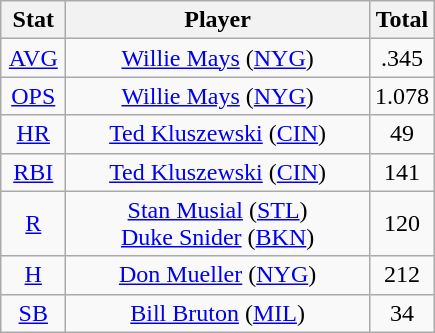<table class="wikitable" style="text-align:center;">
<tr>
<th style="width:15%;">Stat</th>
<th>Player</th>
<th style="width:15%;">Total</th>
</tr>
<tr>
<td><a href='#'>AVG</a></td>
<td><a href='#'>Willie Mays</a> (<a href='#'>NYG</a>)</td>
<td>.345</td>
</tr>
<tr>
<td><a href='#'>OPS</a></td>
<td><a href='#'>Willie Mays</a> (<a href='#'>NYG</a>)</td>
<td>1.078</td>
</tr>
<tr>
<td><a href='#'>HR</a></td>
<td><a href='#'>Ted Kluszewski</a> (<a href='#'>CIN</a>)</td>
<td>49</td>
</tr>
<tr>
<td><a href='#'>RBI</a></td>
<td><a href='#'>Ted Kluszewski</a> (<a href='#'>CIN</a>)</td>
<td>141</td>
</tr>
<tr>
<td><a href='#'>R</a></td>
<td><a href='#'>Stan Musial</a> (<a href='#'>STL</a>)<br><a href='#'>Duke Snider</a> (<a href='#'>BKN</a>)</td>
<td>120</td>
</tr>
<tr>
<td><a href='#'>H</a></td>
<td><a href='#'>Don Mueller</a> (<a href='#'>NYG</a>)</td>
<td>212</td>
</tr>
<tr>
<td><a href='#'>SB</a></td>
<td><a href='#'>Bill Bruton</a> (<a href='#'>MIL</a>)</td>
<td>34</td>
</tr>
</table>
